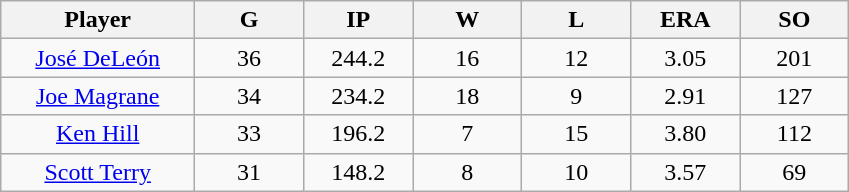<table class="wikitable sortable">
<tr>
<th bgcolor="#DDDDFF" width="16%">Player</th>
<th bgcolor="#DDDDFF" width="9%">G</th>
<th bgcolor="#DDDDFF" width="9%">IP</th>
<th bgcolor="#DDDDFF" width="9%">W</th>
<th bgcolor="#DDDDFF" width="9%">L</th>
<th bgcolor="#DDDDFF" width="9%">ERA</th>
<th bgcolor="#DDDDFF" width="9%">SO</th>
</tr>
<tr align="center">
<td><a href='#'>José DeLeón</a></td>
<td>36</td>
<td>244.2</td>
<td>16</td>
<td>12</td>
<td>3.05</td>
<td>201</td>
</tr>
<tr align="center">
<td><a href='#'>Joe Magrane</a></td>
<td>34</td>
<td>234.2</td>
<td>18</td>
<td>9</td>
<td>2.91</td>
<td>127</td>
</tr>
<tr align="center">
<td><a href='#'>Ken Hill</a></td>
<td>33</td>
<td>196.2</td>
<td>7</td>
<td>15</td>
<td>3.80</td>
<td>112</td>
</tr>
<tr align="center">
<td><a href='#'>Scott Terry</a></td>
<td>31</td>
<td>148.2</td>
<td>8</td>
<td>10</td>
<td>3.57</td>
<td>69</td>
</tr>
</table>
